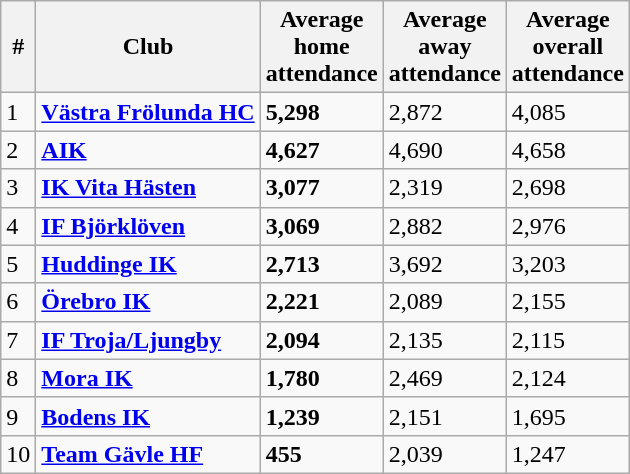<table class="wikitable">
<tr>
<th>#</th>
<th>Club</th>
<th>Average<br>home<br>attendance</th>
<th>Average<br>away<br>attendance</th>
<th>Average<br>overall<br>attendance</th>
</tr>
<tr>
<td>1</td>
<td><strong><a href='#'>Västra Frölunda HC</a></strong></td>
<td><strong>5,298</strong></td>
<td>2,872</td>
<td>4,085</td>
</tr>
<tr>
<td>2</td>
<td><strong><a href='#'>AIK</a></strong></td>
<td><strong>4,627</strong></td>
<td>4,690</td>
<td>4,658</td>
</tr>
<tr>
<td>3</td>
<td><strong><a href='#'>IK Vita Hästen</a></strong></td>
<td><strong>3,077</strong></td>
<td>2,319</td>
<td>2,698</td>
</tr>
<tr>
<td>4</td>
<td><strong><a href='#'>IF Björklöven</a></strong></td>
<td><strong>3,069</strong></td>
<td>2,882</td>
<td>2,976</td>
</tr>
<tr>
<td>5</td>
<td><strong><a href='#'>Huddinge IK</a></strong></td>
<td><strong>2,713</strong></td>
<td>3,692</td>
<td>3,203</td>
</tr>
<tr>
<td>6</td>
<td><strong><a href='#'>Örebro IK</a></strong></td>
<td><strong>2,221</strong></td>
<td>2,089</td>
<td>2,155</td>
</tr>
<tr>
<td>7</td>
<td><strong><a href='#'>IF Troja/Ljungby</a></strong></td>
<td><strong>2,094</strong></td>
<td>2,135</td>
<td>2,115</td>
</tr>
<tr>
<td>8</td>
<td><strong><a href='#'>Mora IK</a></strong></td>
<td><strong>1,780</strong></td>
<td>2,469</td>
<td>2,124</td>
</tr>
<tr>
<td>9</td>
<td><strong><a href='#'>Bodens IK</a></strong></td>
<td><strong>1,239</strong></td>
<td>2,151</td>
<td>1,695</td>
</tr>
<tr>
<td>10</td>
<td><strong><a href='#'>Team Gävle HF</a></strong></td>
<td><strong>455</strong></td>
<td>2,039</td>
<td>1,247</td>
</tr>
</table>
